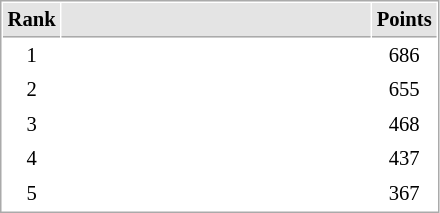<table cellspacing="1" cellpadding="3" style="border:1px solid #AAAAAA;font-size:86%">
<tr bgcolor="#E4E4E4">
<th style="border-bottom:1px solid #AAAAAA" width=10>Rank</th>
<th style="border-bottom:1px solid #AAAAAA" width=200></th>
<th style="border-bottom:1px solid #AAAAAA" width=20>Points</th>
</tr>
<tr>
<td align="center">1</td>
<td></td>
<td align=center>686</td>
</tr>
<tr>
<td align="center">2</td>
<td></td>
<td align=center>655</td>
</tr>
<tr>
<td align="center">3</td>
<td></td>
<td align=center>468</td>
</tr>
<tr>
<td align="center">4</td>
<td></td>
<td align=center>437</td>
</tr>
<tr>
<td align="center">5</td>
<td></td>
<td align=center>367</td>
</tr>
</table>
